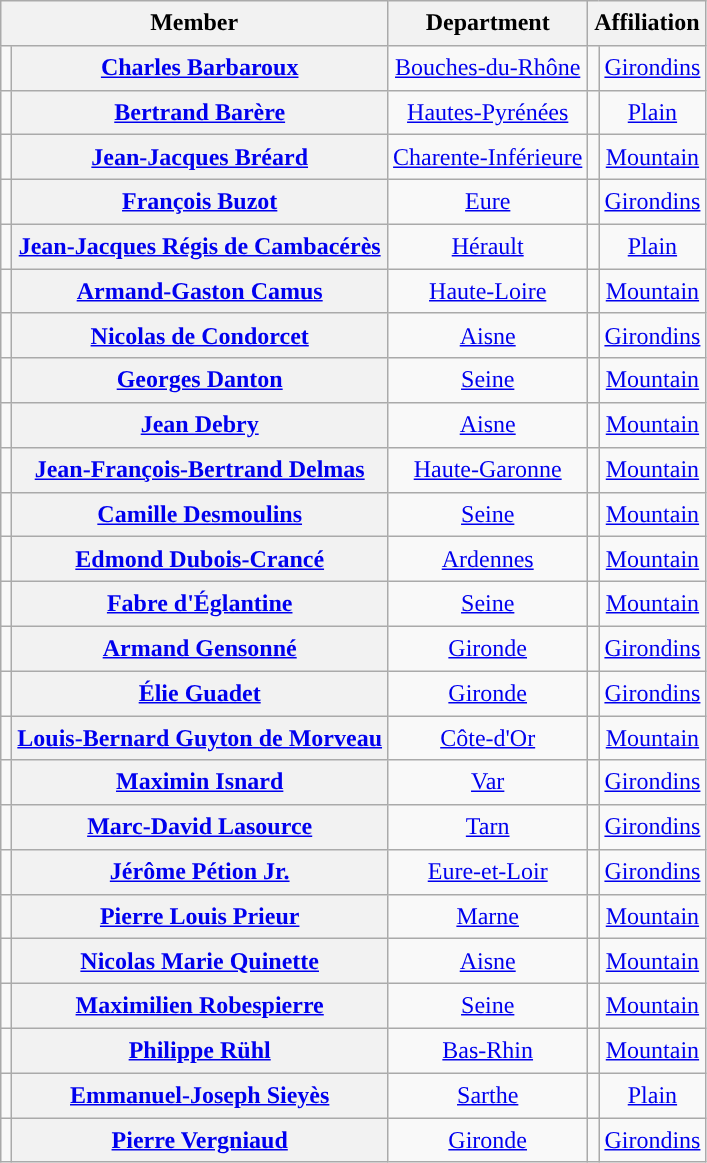<table class="wikitable" style="line-height:1.4em; text-align:center">
<tr>
<th colspan=2>Member</th>
<th>Department</th>
<th colspan=2>Affiliation</th>
</tr>
<tr>
<td></td>
<th><a href='#'>Charles Barbaroux</a></th>
<td><a href='#'>Bouches-du-Rhône</a></td>
<td></td>
<td><a href='#'>Girondins</a></td>
</tr>
<tr>
<td></td>
<th><a href='#'>Bertrand Barère</a></th>
<td><a href='#'>Hautes-Pyrénées</a></td>
<td></td>
<td><a href='#'>Plain</a></td>
</tr>
<tr>
<td></td>
<th><a href='#'>Jean-Jacques Bréard</a></th>
<td><a href='#'>Charente-Inférieure</a></td>
<td></td>
<td><a href='#'>Mountain</a></td>
</tr>
<tr>
<td></td>
<th><a href='#'>François Buzot</a></th>
<td><a href='#'>Eure</a></td>
<td></td>
<td><a href='#'>Girondins</a></td>
</tr>
<tr>
<td></td>
<th><a href='#'>Jean-Jacques Régis de Cambacérès</a></th>
<td><a href='#'>Hérault</a></td>
<td></td>
<td><a href='#'>Plain</a></td>
</tr>
<tr>
<td></td>
<th><a href='#'>Armand-Gaston Camus</a></th>
<td><a href='#'>Haute-Loire</a></td>
<td></td>
<td><a href='#'>Mountain</a></td>
</tr>
<tr>
<td></td>
<th><a href='#'>Nicolas de Condorcet</a></th>
<td><a href='#'>Aisne</a></td>
<td></td>
<td><a href='#'>Girondins</a></td>
</tr>
<tr>
<td></td>
<th><a href='#'>Georges Danton</a></th>
<td><a href='#'>Seine</a></td>
<td></td>
<td><a href='#'>Mountain</a></td>
</tr>
<tr>
<td></td>
<th><a href='#'>Jean Debry</a></th>
<td><a href='#'>Aisne</a></td>
<td></td>
<td><a href='#'>Mountain</a></td>
</tr>
<tr>
<td></td>
<th><a href='#'>Jean-François-Bertrand Delmas</a></th>
<td><a href='#'>Haute-Garonne</a></td>
<td></td>
<td><a href='#'>Mountain</a></td>
</tr>
<tr>
<td></td>
<th><a href='#'>Camille Desmoulins</a></th>
<td><a href='#'>Seine</a></td>
<td></td>
<td><a href='#'>Mountain</a></td>
</tr>
<tr>
<td></td>
<th><a href='#'>Edmond Dubois-Crancé</a></th>
<td><a href='#'>Ardennes</a></td>
<td></td>
<td><a href='#'>Mountain</a></td>
</tr>
<tr>
<td></td>
<th><a href='#'>Fabre d'Églantine</a></th>
<td><a href='#'>Seine</a></td>
<td></td>
<td><a href='#'>Mountain</a></td>
</tr>
<tr>
<td></td>
<th><a href='#'>Armand Gensonné</a></th>
<td><a href='#'>Gironde</a></td>
<td></td>
<td><a href='#'>Girondins</a></td>
</tr>
<tr>
<td></td>
<th><a href='#'>Élie Guadet</a></th>
<td><a href='#'>Gironde</a></td>
<td></td>
<td><a href='#'>Girondins</a></td>
</tr>
<tr>
<td></td>
<th><a href='#'>Louis-Bernard Guyton de Morveau</a></th>
<td><a href='#'>Côte-d'Or</a></td>
<td></td>
<td><a href='#'>Mountain</a></td>
</tr>
<tr>
<td></td>
<th><a href='#'>Maximin Isnard</a></th>
<td><a href='#'>Var</a></td>
<td></td>
<td><a href='#'>Girondins</a></td>
</tr>
<tr>
<td></td>
<th><a href='#'>Marc-David Lasource</a></th>
<td><a href='#'>Tarn</a></td>
<td></td>
<td><a href='#'>Girondins</a></td>
</tr>
<tr>
<td></td>
<th><a href='#'>Jérôme Pétion Jr.</a></th>
<td><a href='#'>Eure-et-Loir</a></td>
<td></td>
<td><a href='#'>Girondins</a></td>
</tr>
<tr>
<td></td>
<th><a href='#'>Pierre Louis Prieur</a></th>
<td><a href='#'>Marne</a></td>
<td></td>
<td><a href='#'>Mountain</a></td>
</tr>
<tr>
<td></td>
<th><a href='#'>Nicolas Marie Quinette</a></th>
<td><a href='#'>Aisne</a></td>
<td></td>
<td><a href='#'>Mountain</a></td>
</tr>
<tr>
<td></td>
<th><a href='#'>Maximilien Robespierre</a></th>
<td><a href='#'>Seine</a></td>
<td></td>
<td><a href='#'>Mountain</a></td>
</tr>
<tr>
<td></td>
<th><a href='#'>Philippe Rühl</a></th>
<td><a href='#'>Bas-Rhin</a></td>
<td></td>
<td><a href='#'>Mountain</a></td>
</tr>
<tr>
<td></td>
<th><a href='#'>Emmanuel-Joseph Sieyès</a></th>
<td><a href='#'>Sarthe</a></td>
<td></td>
<td><a href='#'>Plain</a></td>
</tr>
<tr>
<td></td>
<th><a href='#'>Pierre Vergniaud</a></th>
<td><a href='#'>Gironde</a></td>
<td></td>
<td><a href='#'>Girondins</a></td>
</tr>
</table>
